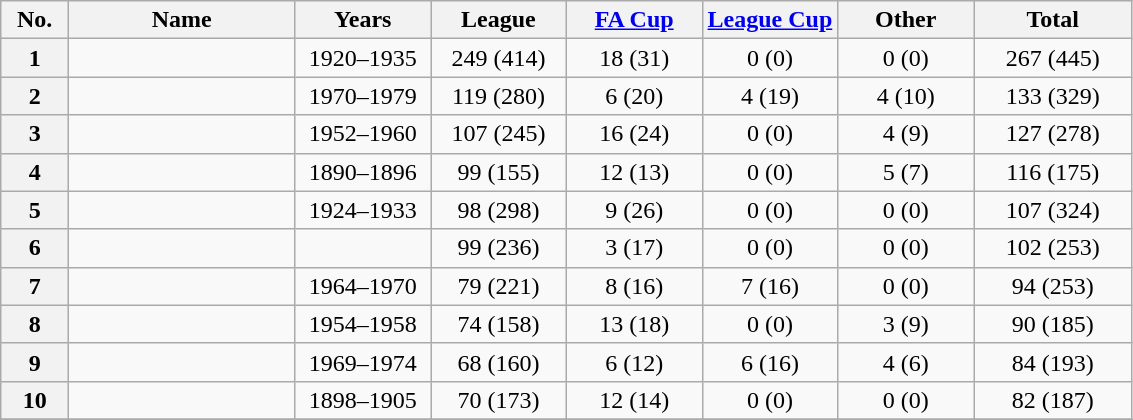<table class="wikitable sortable" style=text-align:center>
<tr>
<th width=6%>No.</th>
<th width=20%>Name</th>
<th width=12%>Years</th>
<th width=12% data-sort-type=number>League</th>
<th width=12% data-sort-type=number><a href='#'>FA Cup</a></th>
<th width=12% data-sort-type=number><a href='#'>League Cup</a></th>
<th width=12% data-sort-type=number>Other</th>
<th width=14% data-sort-type=number>Total</th>
</tr>
<tr>
<th>1</th>
<td style=text-align:left></td>
<td>1920–1935</td>
<td>249 (414)</td>
<td>18 (31)</td>
<td>0 (0)</td>
<td>0 (0)</td>
<td>267 (445)</td>
</tr>
<tr>
<th>2</th>
<td style=text-align:left></td>
<td>1970–1979</td>
<td>119 (280)</td>
<td data-sort-value=6.1>6 (20)</td>
<td>4 (19)</td>
<td data-sort-value=4.1>4 (10)</td>
<td>133 (329)</td>
</tr>
<tr>
<th>3</th>
<td style=text-align:left></td>
<td>1952–1960</td>
<td>107 (245)</td>
<td>16 (24)</td>
<td>0 (0)</td>
<td data-sort-value=4.2>4 (9)</td>
<td>127 (278)</td>
</tr>
<tr>
<th>4</th>
<td style=text-align:left></td>
<td>1890–1896</td>
<td data-sort-value=99.2>99 (155)</td>
<td data-sort-value=12.2>12 (13)</td>
<td>0 (0)</td>
<td>5 (7)</td>
<td>116 (175)</td>
</tr>
<tr>
<th>5</th>
<td style=text-align:left></td>
<td>1924–1933</td>
<td>98 (298)</td>
<td>9 (26)</td>
<td>0 (0)</td>
<td>0 (0)</td>
<td>107 (324)</td>
</tr>
<tr>
<th>6</th>
<td style=text-align:left></td>
<td></td>
<td data-sort-value=99.1>99 (236)</td>
<td>3 (17)</td>
<td>0 (0)</td>
<td>0 (0)</td>
<td>102 (253)</td>
</tr>
<tr>
<th>7</th>
<td style=text-align:left></td>
<td>1964–1970</td>
<td>79 (221)</td>
<td>8 (16)</td>
<td>7 (16)</td>
<td>0 (0)</td>
<td>94 (253)</td>
</tr>
<tr>
<th>8</th>
<td style=text-align:left></td>
<td>1954–1958</td>
<td>74 (158)</td>
<td>13 (18)</td>
<td>0 (0)</td>
<td>3 (9)</td>
<td>90 (185)</td>
</tr>
<tr>
<th>9</th>
<td style=text-align:left></td>
<td>1969–1974</td>
<td>68 (160)</td>
<td data-sort-value=6.2>6 (12)</td>
<td>6 (16)</td>
<td data-sort-value=4.3>4 (6)</td>
<td>84 (193)</td>
</tr>
<tr>
<th>10</th>
<td style=text-align:left></td>
<td>1898–1905</td>
<td>70 (173)</td>
<td data-sort-value=12.1>12 (14)</td>
<td>0 (0)</td>
<td>0 (0)</td>
<td>82 (187)</td>
</tr>
<tr>
</tr>
</table>
